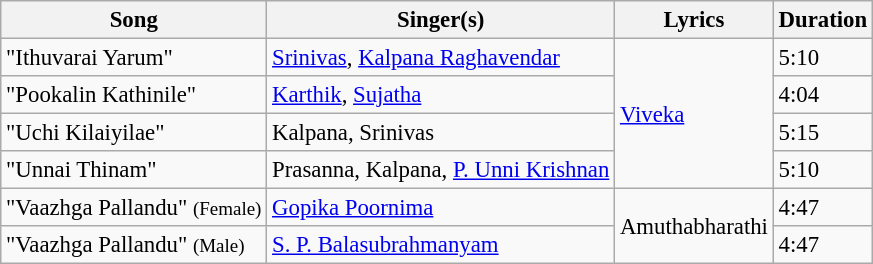<table class="wikitable" style="font-size:95%;">
<tr>
<th>Song</th>
<th>Singer(s)</th>
<th>Lyrics</th>
<th>Duration</th>
</tr>
<tr>
<td>"Ithuvarai Yarum"</td>
<td><a href='#'>Srinivas</a>, <a href='#'>Kalpana Raghavendar</a></td>
<td rowspan=4><a href='#'>Viveka</a></td>
<td>5:10</td>
</tr>
<tr>
<td>"Pookalin Kathinile"</td>
<td><a href='#'>Karthik</a>, <a href='#'>Sujatha</a></td>
<td>4:04</td>
</tr>
<tr>
<td>"Uchi Kilaiyilae"</td>
<td>Kalpana, Srinivas</td>
<td>5:15</td>
</tr>
<tr>
<td>"Unnai Thinam"</td>
<td>Prasanna, Kalpana, <a href='#'>P. Unni Krishnan</a></td>
<td>5:10</td>
</tr>
<tr>
<td>"Vaazhga Pallandu" <small>(Female)</small></td>
<td><a href='#'>Gopika Poornima</a></td>
<td rowspan=2>Amuthabharathi</td>
<td>4:47</td>
</tr>
<tr>
<td>"Vaazhga Pallandu" <small>(Male)</small></td>
<td><a href='#'>S. P. Balasubrahmanyam</a></td>
<td>4:47</td>
</tr>
</table>
